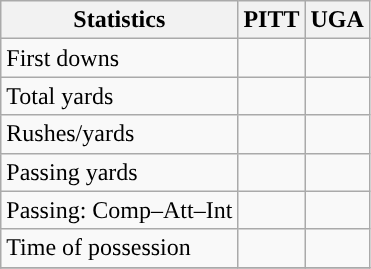<table class="wikitable" style="float: left;">
<tr>
<th>Statistics</th>
<th>PITT</th>
<th>UGA</th>
</tr>
<tr>
<td>First downs</td>
<td></td>
<td></td>
</tr>
<tr>
<td>Total yards</td>
<td></td>
<td></td>
</tr>
<tr>
<td>Rushes/yards</td>
<td></td>
<td></td>
</tr>
<tr>
<td>Passing yards</td>
<td></td>
<td></td>
</tr>
<tr>
<td>Passing: Comp–Att–Int</td>
<td></td>
<td></td>
</tr>
<tr>
<td>Time of possession</td>
<td></td>
<td></td>
</tr>
<tr>
</tr>
</table>
